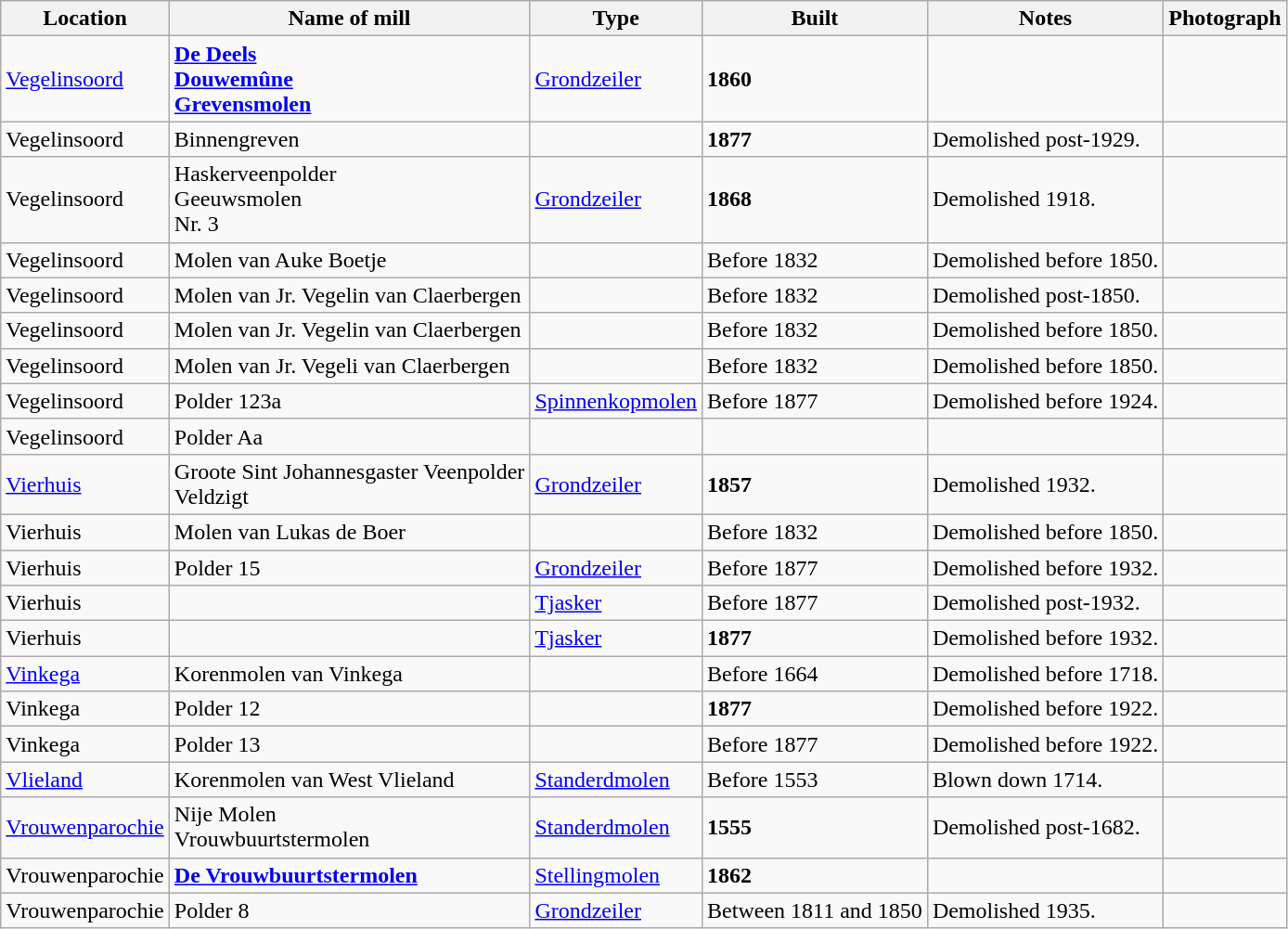<table class="wikitable">
<tr>
<th>Location</th>
<th>Name of mill</th>
<th>Type</th>
<th>Built</th>
<th>Notes</th>
<th>Photograph</th>
</tr>
<tr>
<td><a href='#'>Vegelinsoord</a></td>
<td><strong><a href='#'>De Deels<br>Douwemûne<br>Grevensmolen</a></strong><br></td>
<td><a href='#'>Grondzeiler</a></td>
<td><strong>1860</strong></td>
<td></td>
<td></td>
</tr>
<tr>
<td>Vegelinsoord</td>
<td>Binnengreven<br></td>
<td></td>
<td><strong>1877</strong></td>
<td>Demolished post-1929.</td>
<td></td>
</tr>
<tr>
<td>Vegelinsoord</td>
<td>Haskerveenpolder<br>Geeuwsmolen<br>Nr. 3<br></td>
<td><a href='#'>Grondzeiler</a></td>
<td><strong>1868</strong></td>
<td>Demolished 1918.</td>
<td></td>
</tr>
<tr>
<td>Vegelinsoord</td>
<td>Molen van Auke Boetje<br></td>
<td></td>
<td>Before 1832</td>
<td>Demolished before 1850.</td>
<td></td>
</tr>
<tr>
<td>Vegelinsoord</td>
<td>Molen van Jr. Vegelin van Claerbergen<br></td>
<td></td>
<td>Before 1832</td>
<td>Demolished post-1850.</td>
<td></td>
</tr>
<tr>
<td>Vegelinsoord</td>
<td>Molen van Jr. Vegelin van Claerbergen<br></td>
<td></td>
<td>Before 1832</td>
<td>Demolished before 1850.</td>
<td></td>
</tr>
<tr>
<td>Vegelinsoord</td>
<td>Molen van Jr. Vegeli van Claerbergen<br></td>
<td></td>
<td>Before 1832</td>
<td>Demolished before 1850.</td>
<td></td>
</tr>
<tr>
<td>Vegelinsoord</td>
<td>Polder 123a<br></td>
<td><a href='#'>Spinnenkopmolen</a></td>
<td>Before 1877</td>
<td>Demolished before 1924.</td>
<td></td>
</tr>
<tr>
<td>Vegelinsoord</td>
<td>Polder Aa<br></td>
<td></td>
<td></td>
<td></td>
<td></td>
</tr>
<tr>
<td><a href='#'>Vierhuis</a></td>
<td>Groote Sint Johannesgaster Veenpolder<br>Veldzigt<br></td>
<td><a href='#'>Grondzeiler</a></td>
<td><strong>1857</strong></td>
<td>Demolished 1932.</td>
<td></td>
</tr>
<tr>
<td>Vierhuis</td>
<td>Molen van Lukas de Boer<br></td>
<td></td>
<td>Before 1832</td>
<td>Demolished before 1850.</td>
<td></td>
</tr>
<tr>
<td>Vierhuis</td>
<td>Polder 15<br></td>
<td><a href='#'>Grondzeiler</a></td>
<td>Before 1877</td>
<td>Demolished before 1932.</td>
<td></td>
</tr>
<tr>
<td>Vierhuis</td>
<td></td>
<td><a href='#'>Tjasker</a></td>
<td>Before 1877</td>
<td>Demolished post-1932.</td>
<td></td>
</tr>
<tr>
<td>Vierhuis</td>
<td></td>
<td><a href='#'>Tjasker</a></td>
<td><strong>1877</strong></td>
<td>Demolished before 1932.</td>
<td></td>
</tr>
<tr>
<td><a href='#'>Vinkega</a></td>
<td>Korenmolen van Vinkega<br></td>
<td></td>
<td>Before 1664</td>
<td>Demolished before 1718.</td>
<td></td>
</tr>
<tr>
<td>Vinkega</td>
<td>Polder 12<br></td>
<td></td>
<td><strong>1877</strong></td>
<td>Demolished before 1922.</td>
<td></td>
</tr>
<tr>
<td>Vinkega</td>
<td>Polder 13<br></td>
<td></td>
<td>Before 1877</td>
<td>Demolished before 1922.</td>
<td></td>
</tr>
<tr>
<td><a href='#'>Vlieland</a></td>
<td>Korenmolen van West Vlieland<br></td>
<td><a href='#'>Standerdmolen</a></td>
<td>Before 1553</td>
<td>Blown down 1714.</td>
<td></td>
</tr>
<tr>
<td><a href='#'>Vrouwenparochie</a></td>
<td>Nije Molen<br>Vrouwbuurtstermolen<br></td>
<td><a href='#'>Standerdmolen</a></td>
<td><strong>1555</strong></td>
<td>Demolished post-1682.</td>
<td></td>
</tr>
<tr>
<td>Vrouwenparochie</td>
<td><strong><a href='#'>De Vrouwbuurtstermolen</a></strong><br></td>
<td><a href='#'>Stellingmolen</a></td>
<td><strong>1862</strong></td>
<td></td>
<td></td>
</tr>
<tr>
<td>Vrouwenparochie</td>
<td>Polder 8<br></td>
<td><a href='#'>Grondzeiler</a></td>
<td>Between 1811 and 1850</td>
<td>Demolished 1935.</td>
<td></td>
</tr>
</table>
